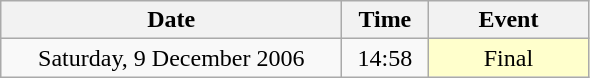<table class = "wikitable" style="text-align:center;">
<tr>
<th width=220>Date</th>
<th width=50>Time</th>
<th width=100>Event</th>
</tr>
<tr>
<td>Saturday, 9 December 2006</td>
<td>14:58</td>
<td bgcolor=ffffcc>Final</td>
</tr>
</table>
